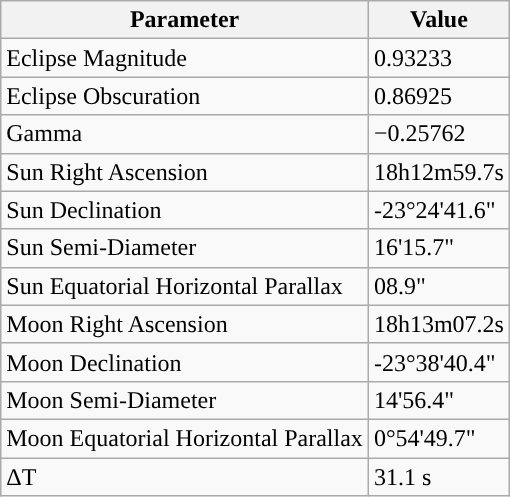<table class="wikitable">
<tr>
<th>Parameter</th>
<th>Value</th>
</tr>
<tr>
<td>Eclipse Magnitude</td>
<td>0.93233</td>
</tr>
<tr>
<td>Eclipse Obscuration</td>
<td>0.86925</td>
</tr>
<tr>
<td>Gamma</td>
<td>−0.25762</td>
</tr>
<tr>
<td>Sun Right Ascension</td>
<td>18h12m59.7s</td>
</tr>
<tr>
<td>Sun Declination</td>
<td>-23°24'41.6"</td>
</tr>
<tr>
<td>Sun Semi-Diameter</td>
<td>16'15.7"</td>
</tr>
<tr>
<td>Sun Equatorial Horizontal Parallax</td>
<td>08.9"</td>
</tr>
<tr>
<td>Moon Right Ascension</td>
<td>18h13m07.2s</td>
</tr>
<tr>
<td>Moon Declination</td>
<td>-23°38'40.4"</td>
</tr>
<tr>
<td>Moon Semi-Diameter</td>
<td>14'56.4"</td>
</tr>
<tr>
<td>Moon Equatorial Horizontal Parallax</td>
<td>0°54'49.7"</td>
</tr>
<tr>
<td>ΔT</td>
<td>31.1 s</td>
</tr>
</table>
